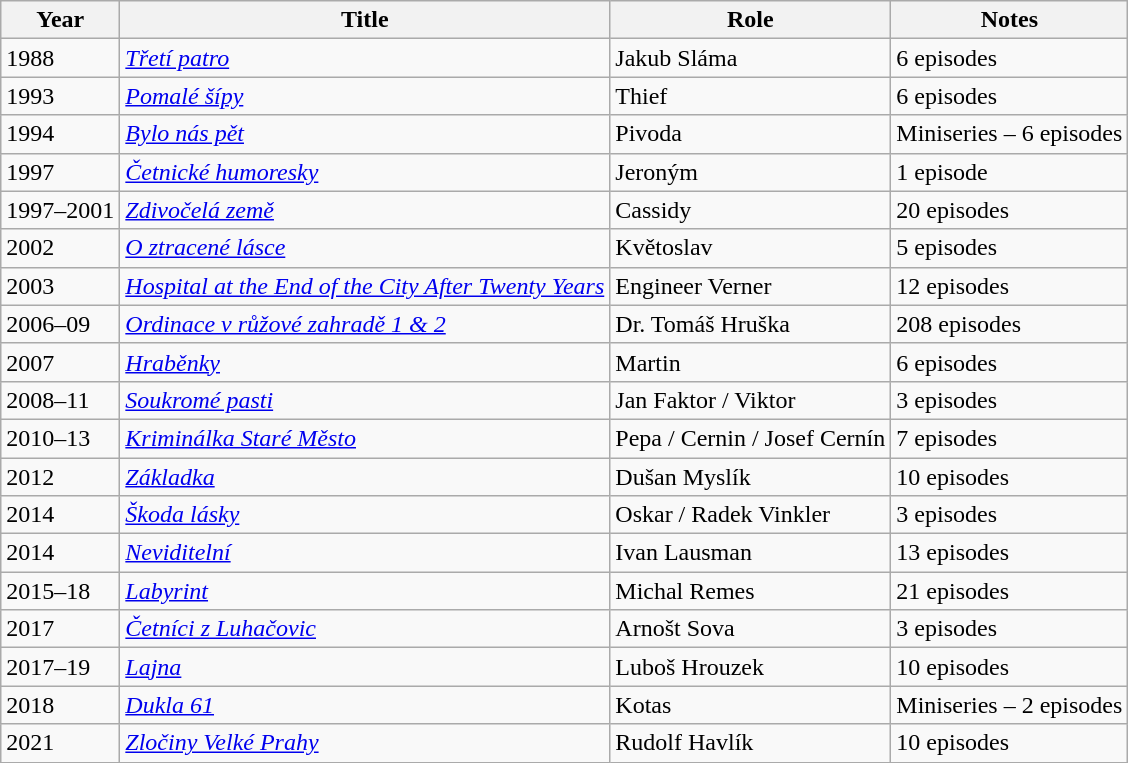<table class="wikitable sortable">
<tr>
<th>Year</th>
<th>Title</th>
<th>Role</th>
<th class="unsortable">Notes</th>
</tr>
<tr>
<td>1988</td>
<td><em><a href='#'>Třetí patro</a></em></td>
<td>Jakub Sláma</td>
<td>6 episodes</td>
</tr>
<tr>
<td>1993</td>
<td><em><a href='#'>Pomalé šípy</a></em></td>
<td>Thief</td>
<td>6 episodes</td>
</tr>
<tr>
<td>1994</td>
<td><em><a href='#'>Bylo nás pět</a></em></td>
<td>Pivoda</td>
<td>Miniseries – 6 episodes</td>
</tr>
<tr>
<td>1997</td>
<td><em><a href='#'>Četnické humoresky</a></em></td>
<td>Jeroným</td>
<td>1 episode</td>
</tr>
<tr>
<td>1997–2001</td>
<td><em><a href='#'>Zdivočelá země</a></em></td>
<td>Cassidy</td>
<td>20 episodes</td>
</tr>
<tr>
<td>2002</td>
<td><em><a href='#'>O ztracené lásce</a></em></td>
<td>Květoslav</td>
<td>5 episodes</td>
</tr>
<tr>
<td>2003</td>
<td><em><a href='#'>Hospital at the End of the City After Twenty Years</a></em></td>
<td>Engineer Verner</td>
<td>12 episodes</td>
</tr>
<tr>
<td>2006–09</td>
<td><em><a href='#'>Ordinace v růžové zahradě 1 & 2</a></em></td>
<td>Dr. Tomáš Hruška</td>
<td>208 episodes</td>
</tr>
<tr>
<td>2007</td>
<td><em><a href='#'>Hraběnky</a></em></td>
<td>Martin</td>
<td>6 episodes</td>
</tr>
<tr>
<td>2008–11</td>
<td><em><a href='#'>Soukromé pasti</a></em></td>
<td>Jan Faktor / Viktor</td>
<td>3 episodes</td>
</tr>
<tr>
<td>2010–13</td>
<td><em><a href='#'>Kriminálka Staré Město</a></em></td>
<td>Pepa / Cernin / Josef Cernín</td>
<td>7 episodes</td>
</tr>
<tr>
<td>2012</td>
<td><em><a href='#'>Základka</a></em></td>
<td>Dušan Myslík</td>
<td>10 episodes</td>
</tr>
<tr>
<td>2014</td>
<td><em><a href='#'>Škoda lásky</a></em></td>
<td>Oskar / Radek Vinkler</td>
<td>3 episodes</td>
</tr>
<tr>
<td>2014</td>
<td><em><a href='#'>Neviditelní</a></em></td>
<td>Ivan Lausman</td>
<td>13 episodes</td>
</tr>
<tr>
<td>2015–18</td>
<td><em><a href='#'>Labyrint</a></em></td>
<td>Michal Remes</td>
<td>21 episodes</td>
</tr>
<tr>
<td>2017</td>
<td><em><a href='#'>Četníci z Luhačovic</a></em></td>
<td>Arnošt Sova</td>
<td>3 episodes</td>
</tr>
<tr>
<td>2017–19</td>
<td><em><a href='#'>Lajna</a></em></td>
<td>Luboš Hrouzek</td>
<td>10 episodes</td>
</tr>
<tr>
<td>2018</td>
<td><em><a href='#'>Dukla 61</a></em></td>
<td>Kotas</td>
<td>Miniseries – 2 episodes</td>
</tr>
<tr>
<td>2021</td>
<td><em><a href='#'>Zločiny Velké Prahy</a></em></td>
<td>Rudolf Havlík</td>
<td>10 episodes</td>
</tr>
</table>
